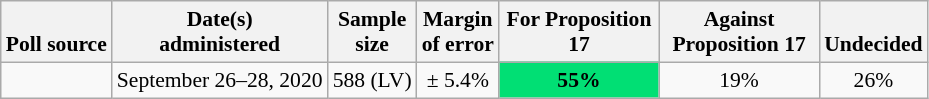<table class="wikitable" style="font-size:90%;text-align:center;">
<tr valign=bottom>
<th>Poll source</th>
<th>Date(s)<br>administered</th>
<th>Sample<br>size</th>
<th>Margin<br>of error</th>
<th style="width:100px;">For Proposition 17</th>
<th style="width:100px;">Against Proposition 17</th>
<th>Undecided</th>
</tr>
<tr>
<td style="text-align:left;"></td>
<td>September 26–28, 2020</td>
<td>588 (LV)</td>
<td>± 5.4%</td>
<td style="background: rgb(1,223,116);"><strong>55%</strong></td>
<td>19%</td>
<td>26%</td>
</tr>
</table>
